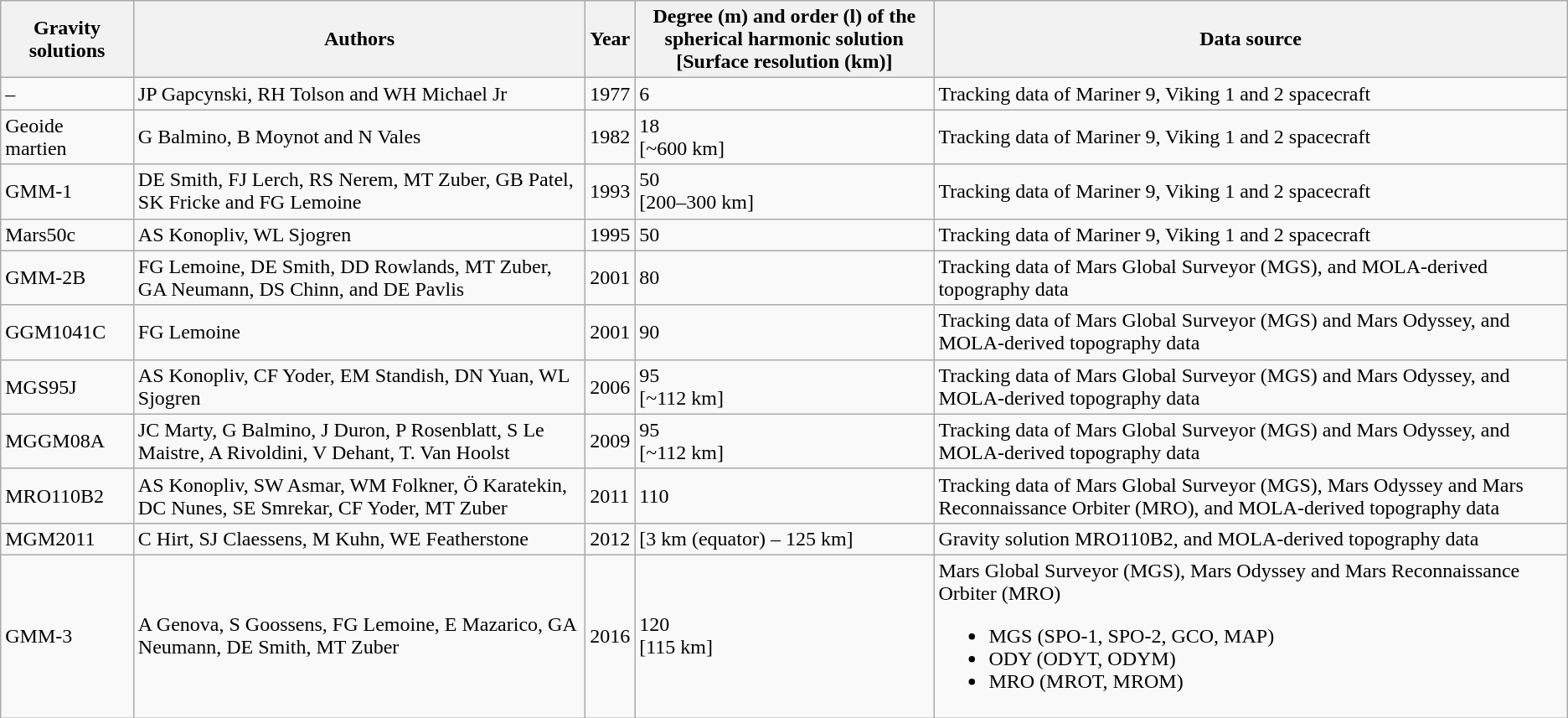<table class="wikitable sortable mw-collapsible">
<tr>
<th>Gravity solutions</th>
<th>Authors</th>
<th>Year</th>
<th>Degree (m) and order (l) of the spherical harmonic solution<br>[Surface resolution (km)]</th>
<th>Data source</th>
</tr>
<tr>
<td>–</td>
<td>JP Gapcynski, RH Tolson and WH Michael Jr</td>
<td>1977</td>
<td>6</td>
<td>Tracking data of Mariner 9, Viking 1 and 2 spacecraft</td>
</tr>
<tr>
<td>Geoide martien</td>
<td>G Balmino, B Moynot and N Vales</td>
<td>1982</td>
<td>18<br>[~600 km]</td>
<td>Tracking data of Mariner 9, Viking 1 and 2 spacecraft</td>
</tr>
<tr>
<td>GMM-1</td>
<td>DE Smith, FJ Lerch, RS Nerem, MT Zuber, GB Patel, SK Fricke and FG Lemoine</td>
<td>1993</td>
<td>50<br>[200–300 km]</td>
<td>Tracking data of Mariner 9, Viking 1 and 2 spacecraft</td>
</tr>
<tr>
<td>Mars50c</td>
<td>AS Konopliv, WL Sjogren</td>
<td>1995</td>
<td>50</td>
<td>Tracking data of Mariner 9, Viking 1 and 2 spacecraft</td>
</tr>
<tr>
<td>GMM-2B</td>
<td>FG Lemoine, DE Smith, DD Rowlands, MT Zuber, GA Neumann, DS Chinn, and DE Pavlis</td>
<td>2001</td>
<td>80</td>
<td>Tracking data of Mars Global Surveyor (MGS), and MOLA-derived topography data </td>
</tr>
<tr>
<td>GGM1041C</td>
<td>FG Lemoine</td>
<td>2001</td>
<td>90</td>
<td>Tracking data of Mars Global Surveyor (MGS) and Mars Odyssey, and MOLA-derived topography data</td>
</tr>
<tr>
<td>MGS95J</td>
<td>AS Konopliv, CF Yoder, EM Standish, DN Yuan, WL Sjogren</td>
<td>2006</td>
<td>95<br>[~112 km]</td>
<td>Tracking data of Mars Global Surveyor (MGS) and Mars Odyssey, and MOLA-derived topography data </td>
</tr>
<tr>
<td>MGGM08A</td>
<td>JC Marty, G Balmino, J Duron, P Rosenblatt, S Le Maistre, A Rivoldini, V Dehant, T. Van Hoolst</td>
<td>2009</td>
<td>95<br>[~112 km]</td>
<td>Tracking data of Mars Global Surveyor (MGS) and Mars Odyssey, and MOLA-derived topography data</td>
</tr>
<tr>
<td>MRO110B2</td>
<td>AS Konopliv, SW Asmar, WM Folkner, Ö Karatekin, DC Nunes, SE Smrekar, CF Yoder, MT Zuber</td>
<td>2011</td>
<td>110</td>
<td>Tracking data of Mars Global Surveyor (MGS), Mars Odyssey and Mars Reconnaissance Orbiter (MRO), and MOLA-derived topography data</td>
</tr>
<tr>
<td>MGM2011</td>
<td>C Hirt, SJ Claessens, M Kuhn, WE Featherstone</td>
<td>2012</td>
<td>[3 km (equator) – 125 km]</td>
<td>Gravity solution MRO110B2, and MOLA-derived topography data</td>
</tr>
<tr>
<td>GMM-3</td>
<td>A Genova, S Goossens, FG Lemoine, E Mazarico, GA Neumann, DE Smith, MT Zuber</td>
<td>2016</td>
<td>120<br>[115 km]</td>
<td>Mars Global Surveyor (MGS), Mars Odyssey and Mars Reconnaissance Orbiter (MRO)<br><ul><li>MGS (SPO-1, SPO-2, GCO, MAP)</li><li>ODY (ODYT, ODYM)</li><li>MRO (MROT, MROM)</li></ul></td>
</tr>
</table>
